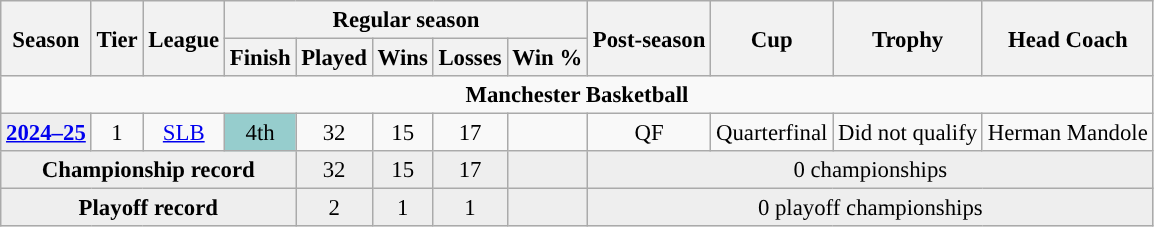<table class="wikitable" style="font-size:95%; text-align:center">
<tr>
<th rowspan=2>Season</th>
<th rowspan=2>Tier</th>
<th rowspan=2>League</th>
<th colspan=5>Regular season</th>
<th rowspan=2>Post-season</th>
<th rowspan=2>Cup</th>
<th rowspan=2>Trophy</th>
<th rowspan=2>Head Coach</th>
</tr>
<tr>
<th>Finish</th>
<th>Played</th>
<th>Wins</th>
<th>Losses</th>
<th>Win %</th>
</tr>
<tr>
<td colspan="12" align="center"><strong>Manchester Basketball</strong></td>
</tr>
<tr>
<th style="background:#eee;"><a href='#'>2024–25</a></th>
<td style="text-align:center;">1</td>
<td style="text-align:center;"><a href='#'>SLB</a></td>
<td style="text-align:center;background-color:#96CDCD;">4th</td>
<td style="text-align:center;">32</td>
<td style="text-align:center;">15</td>
<td style="text-align:center;">17</td>
<td style="text-align:center;"></td>
<td style="text-align:center;background-color:#;">QF</td>
<td style="text-align:center;">Quarterfinal</td>
<td style="text-align:center;">Did not qualify</td>
<td style="text-align:center;">Herman Mandole</td>
</tr>
<tr>
<th colspan=4 style="background:#eee;">Championship record</th>
<td style="background:#eee;">32</td>
<td style="background:#eee;">15</td>
<td style="background:#eee;">17</td>
<td style="background:#eee;"></td>
<td colspan="4" style="background:#eee;">0 championships</td>
</tr>
<tr>
<th colspan=4 style="background:#eee;">Playoff record</th>
<td style="background:#eee;">2</td>
<td style="background:#eee;">1</td>
<td style="background:#eee;">1</td>
<td style="background:#eee;"></td>
<td colspan="4" style="background:#eee;">0 playoff championships</td>
</tr>
</table>
